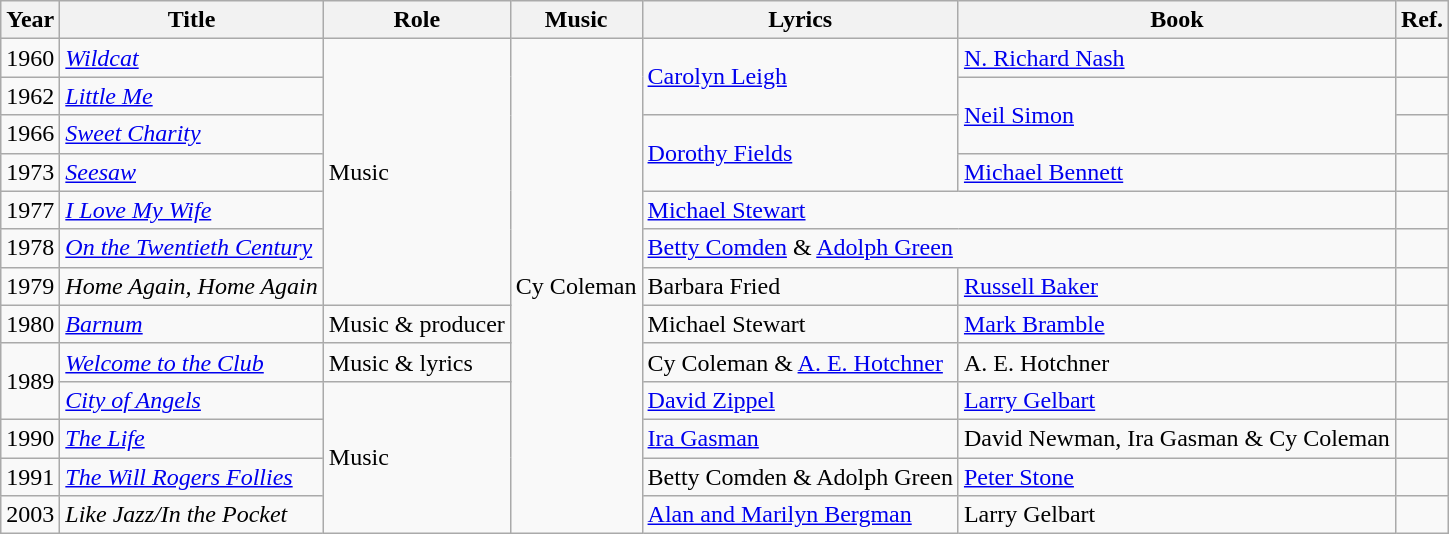<table class="wikitable">
<tr>
<th>Year</th>
<th>Title</th>
<th>Role</th>
<th>Music</th>
<th>Lyrics</th>
<th>Book</th>
<th>Ref.</th>
</tr>
<tr>
<td>1960</td>
<td><em><a href='#'>Wildcat</a></em></td>
<td rowspan="7">Music</td>
<td rowspan="13">Cy Coleman</td>
<td rowspan="2"><a href='#'>Carolyn Leigh</a></td>
<td><a href='#'>N. Richard Nash</a></td>
<td></td>
</tr>
<tr>
<td>1962</td>
<td><em><a href='#'>Little Me</a></em></td>
<td rowspan="2"><a href='#'>Neil Simon</a></td>
<td></td>
</tr>
<tr>
<td>1966</td>
<td><em><a href='#'>Sweet Charity</a></em></td>
<td rowspan="2"><a href='#'>Dorothy Fields</a></td>
<td></td>
</tr>
<tr>
<td>1973</td>
<td><em><a href='#'>Seesaw</a></em></td>
<td><a href='#'>Michael Bennett</a></td>
<td></td>
</tr>
<tr>
<td>1977</td>
<td><em><a href='#'>I Love My Wife</a></em></td>
<td colspan="2"><a href='#'>Michael Stewart</a></td>
<td></td>
</tr>
<tr>
<td>1978</td>
<td><em><a href='#'>On the Twentieth Century</a></em></td>
<td colspan="2"><a href='#'>Betty Comden</a> & <a href='#'>Adolph Green</a></td>
</tr>
<tr>
<td>1979</td>
<td><em>Home Again, Home Again</em></td>
<td>Barbara Fried</td>
<td><a href='#'>Russell Baker</a></td>
<td></td>
</tr>
<tr>
<td>1980</td>
<td><em><a href='#'>Barnum</a></em></td>
<td>Music & producer</td>
<td>Michael Stewart</td>
<td><a href='#'>Mark Bramble</a></td>
<td></td>
</tr>
<tr>
<td rowspan="2">1989</td>
<td><em><a href='#'>Welcome to the Club</a></em></td>
<td>Music & lyrics</td>
<td>Cy Coleman & <a href='#'>A. E. Hotchner</a></td>
<td>A. E. Hotchner</td>
<td></td>
</tr>
<tr>
<td><em><a href='#'>City of Angels</a></em></td>
<td rowspan="4">Music</td>
<td><a href='#'>David Zippel</a></td>
<td><a href='#'>Larry Gelbart</a></td>
<td></td>
</tr>
<tr>
<td>1990</td>
<td><em><a href='#'>The Life</a></em></td>
<td><a href='#'>Ira Gasman</a></td>
<td>David Newman, Ira Gasman & Cy Coleman</td>
<td></td>
</tr>
<tr>
<td>1991</td>
<td><em><a href='#'>The Will Rogers Follies</a></em></td>
<td>Betty Comden & Adolph Green</td>
<td><a href='#'>Peter Stone</a></td>
<td></td>
</tr>
<tr>
<td>2003</td>
<td><em>Like Jazz/In the Pocket</em></td>
<td><a href='#'>Alan and Marilyn Bergman</a></td>
<td>Larry Gelbart</td>
<td></td>
</tr>
</table>
